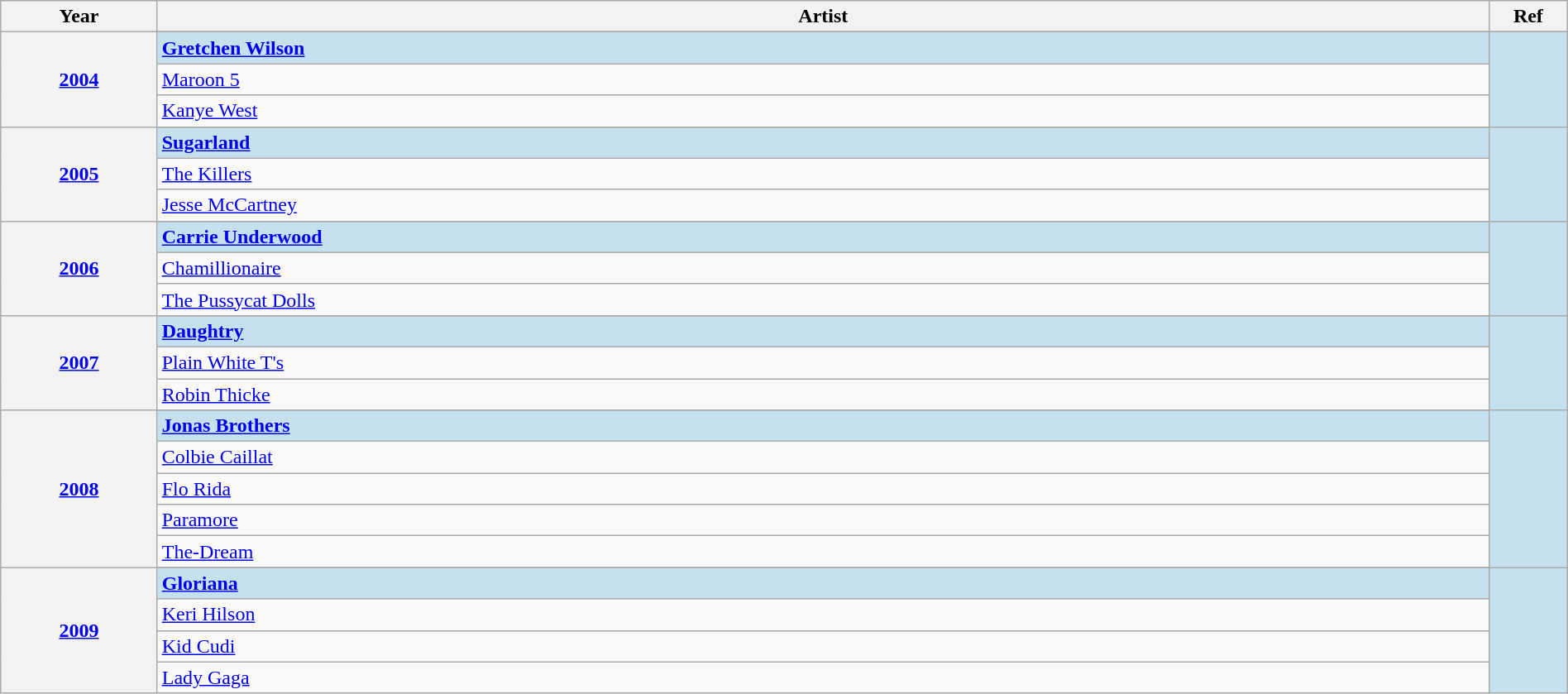<table class="wikitable" width="100%">
<tr>
<th width="10%">Year</th>
<th width="85%">Artist</th>
<th width="5%">Ref</th>
</tr>
<tr>
<th rowspan="4" align="center"><a href='#'>2004<br></a></th>
</tr>
<tr style="background:#c5e1f0">
<td><strong><a href='#'>Gretchen Wilson</a></strong></td>
<td rowspan="4" align="center"></td>
</tr>
<tr>
<td><a href='#'>Maroon 5</a></td>
</tr>
<tr>
<td><a href='#'>Kanye West</a></td>
</tr>
<tr>
<th rowspan="4" align="center"><a href='#'>2005<br></a></th>
</tr>
<tr style="background:#c5e1f0">
<td><strong><a href='#'>Sugarland</a></strong></td>
<td rowspan="4" align="center"></td>
</tr>
<tr>
<td><a href='#'>The Killers</a></td>
</tr>
<tr>
<td><a href='#'>Jesse McCartney</a></td>
</tr>
<tr>
<th rowspan="4" align="center"><a href='#'>2006<br></a></th>
</tr>
<tr style="background:#c5e1f0">
<td><strong><a href='#'>Carrie Underwood</a></strong></td>
<td rowspan="4" align="center"></td>
</tr>
<tr>
<td><a href='#'>Chamillionaire</a></td>
</tr>
<tr>
<td><a href='#'>The Pussycat Dolls</a></td>
</tr>
<tr>
<th rowspan="4" align="center"><a href='#'>2007<br></a></th>
</tr>
<tr style="background:#c5e1f0">
<td><strong><a href='#'>Daughtry</a></strong></td>
<td rowspan="4" align="center"></td>
</tr>
<tr>
<td><a href='#'>Plain White T's</a></td>
</tr>
<tr>
<td><a href='#'>Robin Thicke</a></td>
</tr>
<tr>
<th rowspan="6" align="center"><a href='#'>2008<br></a></th>
</tr>
<tr style="background:#c5e1f0">
<td><strong><a href='#'>Jonas Brothers</a></strong></td>
<td rowspan="6" align="center"></td>
</tr>
<tr>
<td><a href='#'>Colbie Caillat</a></td>
</tr>
<tr>
<td><a href='#'>Flo Rida</a></td>
</tr>
<tr>
<td><a href='#'>Paramore</a></td>
</tr>
<tr>
<td><a href='#'>The-Dream</a></td>
</tr>
<tr>
<th rowspan="5" align="center"><a href='#'>2009<br></a></th>
</tr>
<tr style="background:#c5e1f0">
<td><strong><a href='#'>Gloriana</a></strong></td>
<td rowspan="5" align="center"></td>
</tr>
<tr>
<td><a href='#'>Keri Hilson</a></td>
</tr>
<tr>
<td><a href='#'>Kid Cudi</a></td>
</tr>
<tr>
<td><a href='#'>Lady Gaga</a></td>
</tr>
</table>
